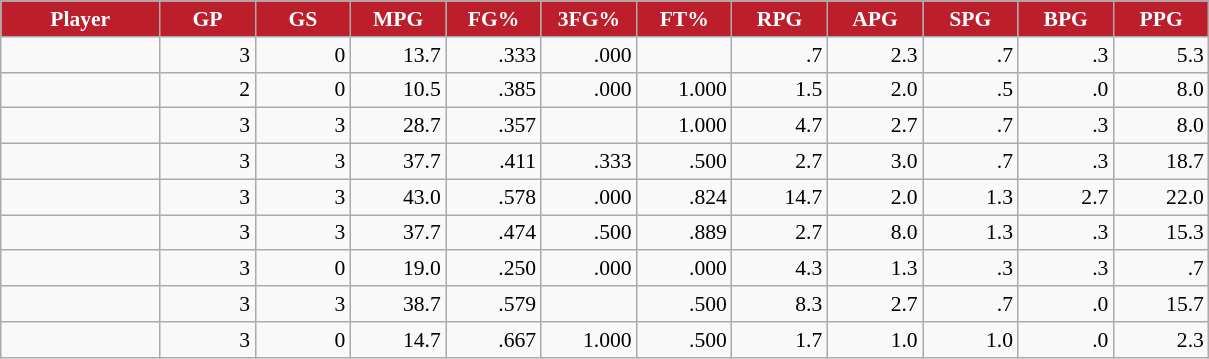<table class="wikitable sortable" style="text-align:right; font-size: 90%">
<tr>
<th style="background:#BC1E2C; color:#FFFFFF" width="10%">Player</th>
<th style="background:#BC1E2C; color:#FFFFFF" width="6%">GP</th>
<th style="background:#BC1E2C; color:#FFFFFF" width="6%">GS</th>
<th style="background:#BC1E2C; color:#FFFFFF" width="6%">MPG</th>
<th style="background:#BC1E2C; color:#FFFFFF" width="6%">FG%</th>
<th style="background:#BC1E2C; color:#FFFFFF" width="6%">3FG%</th>
<th style="background:#BC1E2C; color:#FFFFFF" width="6%">FT%</th>
<th style="background:#BC1E2C; color:#FFFFFF" width="6%">RPG</th>
<th style="background:#BC1E2C; color:#FFFFFF" width="6%">APG</th>
<th style="background:#BC1E2C; color:#FFFFFF" width="6%">SPG</th>
<th style="background:#BC1E2C; color:#FFFFFF" width="6%">BPG</th>
<th style="background:#BC1E2C; color:#FFFFFF" width="6%">PPG</th>
</tr>
<tr>
<td style="text-align:left;"></td>
<td>3</td>
<td>0</td>
<td>13.7</td>
<td>.333</td>
<td>.000</td>
<td></td>
<td>.7</td>
<td>2.3</td>
<td>.7</td>
<td>.3</td>
<td>5.3</td>
</tr>
<tr>
<td style="text-align:left;"></td>
<td>2</td>
<td>0</td>
<td>10.5</td>
<td>.385</td>
<td>.000</td>
<td>1.000</td>
<td>1.5</td>
<td>2.0</td>
<td>.5</td>
<td>.0</td>
<td>8.0</td>
</tr>
<tr>
<td style="text-align:left;"></td>
<td>3</td>
<td>3</td>
<td>28.7</td>
<td>.357</td>
<td></td>
<td>1.000</td>
<td>4.7</td>
<td>2.7</td>
<td>.7</td>
<td>.3</td>
<td>8.0</td>
</tr>
<tr>
<td style="text-align:left;"></td>
<td>3</td>
<td>3</td>
<td>37.7</td>
<td>.411</td>
<td>.333</td>
<td>.500</td>
<td>2.7</td>
<td>3.0</td>
<td>.7</td>
<td>.3</td>
<td>18.7</td>
</tr>
<tr>
<td style="text-align:left;"></td>
<td>3</td>
<td>3</td>
<td>43.0</td>
<td>.578</td>
<td>.000</td>
<td>.824</td>
<td>14.7</td>
<td>2.0</td>
<td>1.3</td>
<td>2.7</td>
<td>22.0</td>
</tr>
<tr>
<td style="text-align:left;"></td>
<td>3</td>
<td>3</td>
<td>37.7</td>
<td>.474</td>
<td>.500</td>
<td>.889</td>
<td>2.7</td>
<td>8.0</td>
<td>1.3</td>
<td>.3</td>
<td>15.3</td>
</tr>
<tr>
<td style="text-align:left;"></td>
<td>3</td>
<td>0</td>
<td>19.0</td>
<td>.250</td>
<td>.000</td>
<td>.000</td>
<td>4.3</td>
<td>1.3</td>
<td>.3</td>
<td>.3</td>
<td>.7</td>
</tr>
<tr>
<td style="text-align:left;"></td>
<td>3</td>
<td>3</td>
<td>38.7</td>
<td>.579</td>
<td></td>
<td>.500</td>
<td>8.3</td>
<td>2.7</td>
<td>.7</td>
<td>.0</td>
<td>15.7</td>
</tr>
<tr>
<td style="text-align:left;"></td>
<td>3</td>
<td>0</td>
<td>14.7</td>
<td>.667</td>
<td>1.000</td>
<td>.500</td>
<td>1.7</td>
<td>1.0</td>
<td>1.0</td>
<td>.0</td>
<td>2.3</td>
</tr>
</table>
